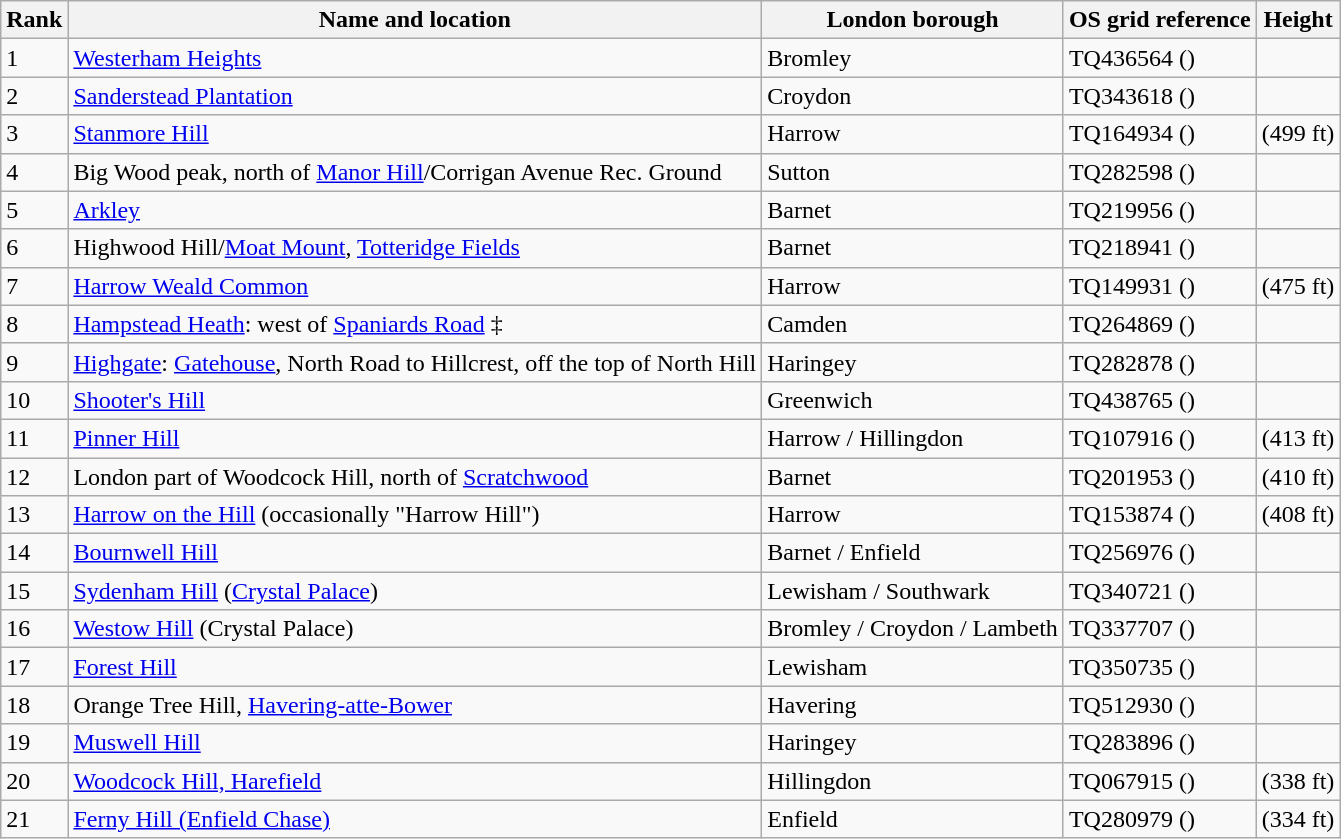<table class="wikitable sortable">
<tr>
<th>Rank</th>
<th>Name and location</th>
<th>London borough</th>
<th>OS grid reference</th>
<th>Height</th>
</tr>
<tr>
<td>1</td>
<td><a href='#'>Westerham Heights</a></td>
<td>Bromley</td>
<td>TQ436564 ()</td>
<td></td>
</tr>
<tr>
<td>2</td>
<td><a href='#'>Sanderstead Plantation</a></td>
<td>Croydon</td>
<td>TQ343618 ()</td>
<td></td>
</tr>
<tr>
<td>3</td>
<td><a href='#'>Stanmore Hill</a></td>
<td>Harrow</td>
<td>TQ164934 ()</td>
<td> (499 ft)</td>
</tr>
<tr>
<td>4</td>
<td>Big Wood peak, north of <a href='#'>Manor Hill</a>/Corrigan Avenue Rec. Ground</td>
<td>Sutton</td>
<td>TQ282598 ()</td>
<td></td>
</tr>
<tr>
<td>5</td>
<td><a href='#'>Arkley</a></td>
<td>Barnet</td>
<td>TQ219956 ()</td>
<td></td>
</tr>
<tr>
<td>6</td>
<td>Highwood Hill/<a href='#'>Moat Mount</a>, <a href='#'>Totteridge Fields</a></td>
<td>Barnet</td>
<td>TQ218941 ()</td>
<td></td>
</tr>
<tr>
<td>7</td>
<td><a href='#'>Harrow Weald Common</a></td>
<td>Harrow</td>
<td>TQ149931 ()</td>
<td> (475 ft)</td>
</tr>
<tr>
<td>8</td>
<td><a href='#'>Hampstead Heath</a>: west of <a href='#'>Spaniards Road</a> ‡</td>
<td>Camden</td>
<td>TQ264869 ()</td>
<td></td>
</tr>
<tr>
<td>9</td>
<td><a href='#'>Highgate</a>: <a href='#'>Gatehouse</a>, North Road to Hillcrest, off the top of North Hill</td>
<td>Haringey</td>
<td>TQ282878 ()</td>
<td></td>
</tr>
<tr>
<td>10</td>
<td><a href='#'>Shooter's Hill</a></td>
<td>Greenwich</td>
<td>TQ438765 ()</td>
<td></td>
</tr>
<tr>
<td>11</td>
<td><a href='#'>Pinner Hill</a></td>
<td>Harrow / Hillingdon</td>
<td>TQ107916 ()</td>
<td> (413 ft) </td>
</tr>
<tr>
<td>12</td>
<td>London part of Woodcock Hill, north of <a href='#'>Scratchwood</a></td>
<td>Barnet</td>
<td>TQ201953 ()</td>
<td> (410 ft) </td>
</tr>
<tr>
<td>13</td>
<td><a href='#'>Harrow on the Hill</a> (occasionally "Harrow Hill")</td>
<td>Harrow</td>
<td>TQ153874 ()</td>
<td> (408 ft)</td>
</tr>
<tr>
<td>14</td>
<td><a href='#'>Bournwell Hill</a></td>
<td>Barnet / Enfield</td>
<td>TQ256976 ()</td>
<td></td>
</tr>
<tr>
<td>15</td>
<td><a href='#'>Sydenham Hill</a> (<a href='#'>Crystal Palace</a>)</td>
<td>Lewisham / Southwark</td>
<td>TQ340721 ()</td>
<td></td>
</tr>
<tr>
<td>16</td>
<td><a href='#'>Westow Hill</a> (Crystal Palace)</td>
<td>Bromley / Croydon / Lambeth</td>
<td>TQ337707 ()</td>
<td></td>
</tr>
<tr>
<td>17</td>
<td><a href='#'>Forest Hill</a></td>
<td>Lewisham</td>
<td>TQ350735 ()</td>
<td></td>
</tr>
<tr>
<td>18</td>
<td>Orange Tree Hill, <a href='#'>Havering-atte-Bower</a></td>
<td>Havering</td>
<td>TQ512930 ()</td>
<td></td>
</tr>
<tr>
<td>19</td>
<td><a href='#'>Muswell Hill</a></td>
<td>Haringey</td>
<td>TQ283896 ()</td>
<td></td>
</tr>
<tr>
<td>20</td>
<td><a href='#'>Woodcock Hill, Harefield</a></td>
<td>Hillingdon</td>
<td>TQ067915 ()</td>
<td> (338 ft) </td>
</tr>
<tr>
<td>21</td>
<td><a href='#'>Ferny Hill (Enfield Chase)</a></td>
<td>Enfield</td>
<td>TQ280979 ()</td>
<td> (334 ft) </td>
</tr>
</table>
